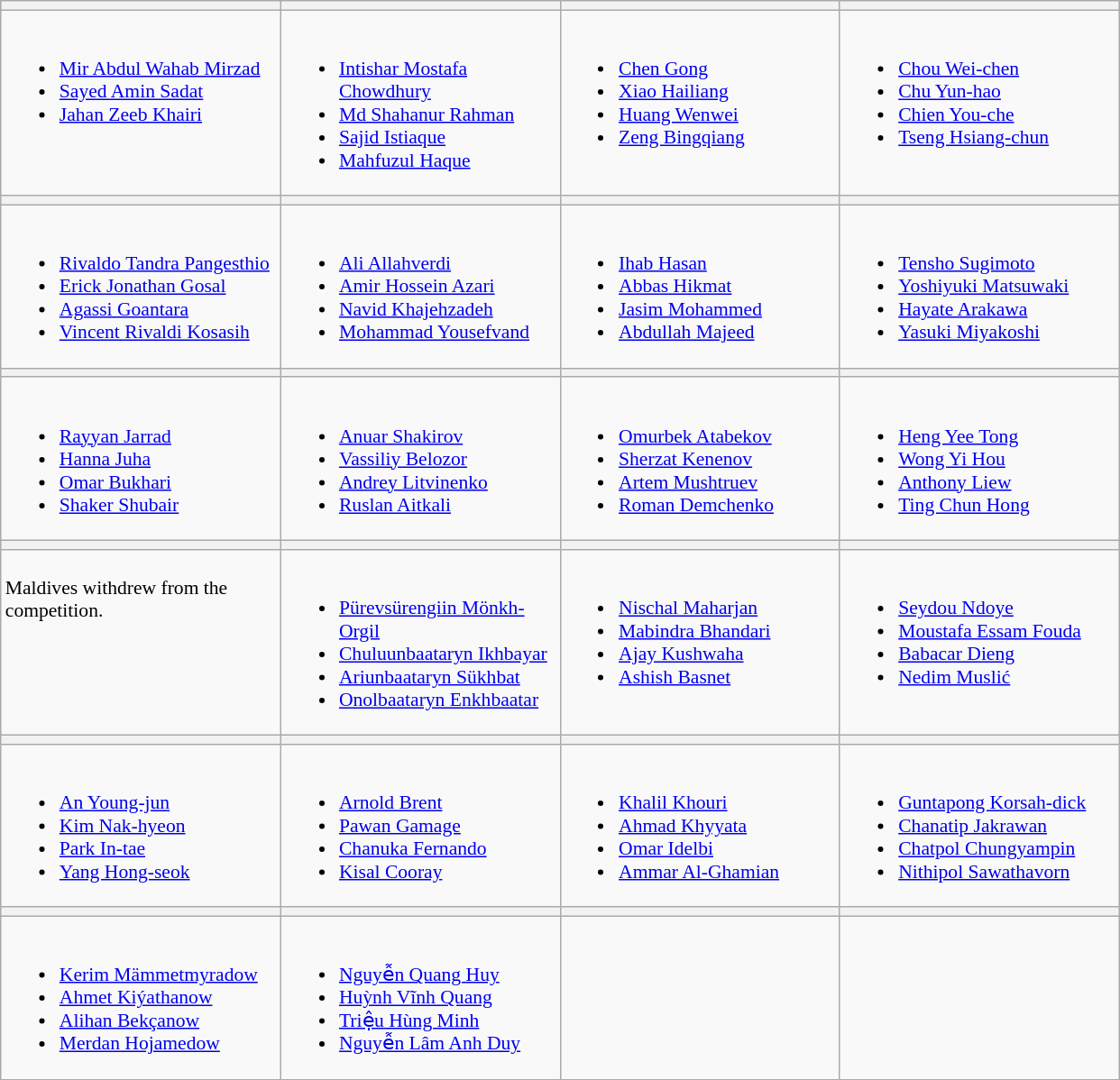<table class="wikitable" style="font-size:90%">
<tr>
<th width=200></th>
<th width=200></th>
<th width=200></th>
<th width=200></th>
</tr>
<tr>
<td valign=top><br><ul><li><a href='#'>Mir Abdul Wahab Mirzad</a></li><li><a href='#'>Sayed Amin Sadat</a></li><li><a href='#'>Jahan Zeeb Khairi</a></li></ul></td>
<td valign=top><br><ul><li><a href='#'>Intishar Mostafa Chowdhury</a></li><li><a href='#'>Md Shahanur Rahman</a></li><li><a href='#'>Sajid Istiaque</a></li><li><a href='#'>Mahfuzul Haque</a></li></ul></td>
<td valign=top><br><ul><li><a href='#'>Chen Gong</a></li><li><a href='#'>Xiao Hailiang</a></li><li><a href='#'>Huang Wenwei</a></li><li><a href='#'>Zeng Bingqiang</a></li></ul></td>
<td valign=top><br><ul><li><a href='#'>Chou Wei-chen</a></li><li><a href='#'>Chu Yun-hao</a></li><li><a href='#'>Chien You-che</a></li><li><a href='#'>Tseng Hsiang-chun</a></li></ul></td>
</tr>
<tr>
<th></th>
<th></th>
<th></th>
<th></th>
</tr>
<tr>
<td valign=top><br><ul><li><a href='#'>Rivaldo Tandra Pangesthio</a></li><li><a href='#'>Erick Jonathan Gosal</a></li><li><a href='#'>Agassi Goantara</a></li><li><a href='#'>Vincent Rivaldi Kosasih</a></li></ul></td>
<td valign=top><br><ul><li><a href='#'>Ali Allahverdi</a></li><li><a href='#'>Amir Hossein Azari</a></li><li><a href='#'>Navid Khajehzadeh</a></li><li><a href='#'>Mohammad Yousefvand</a></li></ul></td>
<td valign=top><br><ul><li><a href='#'>Ihab Hasan</a></li><li><a href='#'>Abbas Hikmat</a></li><li><a href='#'>Jasim Mohammed</a></li><li><a href='#'>Abdullah Majeed</a></li></ul></td>
<td valign=top><br><ul><li><a href='#'>Tensho Sugimoto</a></li><li><a href='#'>Yoshiyuki Matsuwaki</a></li><li><a href='#'>Hayate Arakawa</a></li><li><a href='#'>Yasuki Miyakoshi</a></li></ul></td>
</tr>
<tr>
<th></th>
<th></th>
<th></th>
<th></th>
</tr>
<tr>
<td valign=top><br><ul><li><a href='#'>Rayyan Jarrad</a></li><li><a href='#'>Hanna Juha</a></li><li><a href='#'>Omar Bukhari</a></li><li><a href='#'>Shaker Shubair</a></li></ul></td>
<td valign=top><br><ul><li><a href='#'>Anuar Shakirov</a></li><li><a href='#'>Vassiliy Belozor</a></li><li><a href='#'>Andrey Litvinenko</a></li><li><a href='#'>Ruslan Aitkali</a></li></ul></td>
<td valign=top><br><ul><li><a href='#'>Omurbek Atabekov</a></li><li><a href='#'>Sherzat Kenenov</a></li><li><a href='#'>Artem Mushtruev</a></li><li><a href='#'>Roman Demchenko</a></li></ul></td>
<td valign=top><br><ul><li><a href='#'>Heng Yee Tong</a></li><li><a href='#'>Wong Yi Hou</a></li><li><a href='#'>Anthony Liew</a></li><li><a href='#'>Ting Chun Hong</a></li></ul></td>
</tr>
<tr>
<th></th>
<th></th>
<th></th>
<th></th>
</tr>
<tr>
<td valign=top><br>Maldives withdrew from the competition.</td>
<td valign=top><br><ul><li><a href='#'>Pürevsürengiin Mönkh-Orgil</a></li><li><a href='#'>Chuluunbaataryn Ikhbayar</a></li><li><a href='#'>Ariunbaataryn Sükhbat</a></li><li><a href='#'>Onolbaataryn Enkhbaatar</a></li></ul></td>
<td valign=top><br><ul><li><a href='#'>Nischal Maharjan</a></li><li><a href='#'>Mabindra Bhandari</a></li><li><a href='#'>Ajay Kushwaha</a></li><li><a href='#'>Ashish Basnet</a></li></ul></td>
<td valign=top><br><ul><li><a href='#'>Seydou Ndoye</a></li><li><a href='#'>Moustafa Essam Fouda</a></li><li><a href='#'>Babacar Dieng</a></li><li><a href='#'>Nedim Muslić</a></li></ul></td>
</tr>
<tr>
<th></th>
<th></th>
<th></th>
<th></th>
</tr>
<tr>
<td valign=top><br><ul><li><a href='#'>An Young-jun</a></li><li><a href='#'>Kim Nak-hyeon</a></li><li><a href='#'>Park In-tae</a></li><li><a href='#'>Yang Hong-seok</a></li></ul></td>
<td valign=top><br><ul><li><a href='#'>Arnold Brent</a></li><li><a href='#'>Pawan Gamage</a></li><li><a href='#'>Chanuka Fernando</a></li><li><a href='#'>Kisal Cooray</a></li></ul></td>
<td valign=top><br><ul><li><a href='#'>Khalil Khouri</a></li><li><a href='#'>Ahmad Khyyata</a></li><li><a href='#'>Omar Idelbi</a></li><li><a href='#'>Ammar Al-Ghamian</a></li></ul></td>
<td valign=top><br><ul><li><a href='#'>Guntapong Korsah-dick</a></li><li><a href='#'>Chanatip Jakrawan</a></li><li><a href='#'>Chatpol Chungyampin</a></li><li><a href='#'>Nithipol Sawathavorn</a></li></ul></td>
</tr>
<tr>
<th></th>
<th></th>
<th></th>
<th></th>
</tr>
<tr>
<td valign=top><br><ul><li><a href='#'>Kerim Mämmetmyradow</a></li><li><a href='#'>Ahmet Kiýathanow</a></li><li><a href='#'>Alihan Bekçanow</a></li><li><a href='#'>Merdan Hojamedow</a></li></ul></td>
<td valign=top><br><ul><li><a href='#'>Nguyễn Quang Huy</a></li><li><a href='#'>Huỳnh Vĩnh Quang</a></li><li><a href='#'>Triệu Hùng Minh</a></li><li><a href='#'>Nguyễn Lâm Anh Duy</a></li></ul></td>
<td valign=top></td>
<td valign=top></td>
</tr>
</table>
